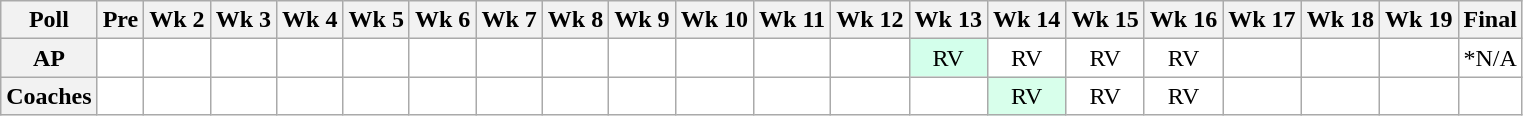<table class="wikitable" style="white-space:nowrap;text-align:center;">
<tr>
<th>Poll</th>
<th>Pre</th>
<th>Wk 2</th>
<th>Wk 3</th>
<th>Wk 4</th>
<th>Wk 5</th>
<th>Wk 6</th>
<th>Wk 7</th>
<th>Wk 8</th>
<th>Wk 9</th>
<th>Wk 10</th>
<th>Wk 11</th>
<th>Wk 12</th>
<th>Wk 13</th>
<th>Wk 14</th>
<th>Wk 15</th>
<th>Wk 16</th>
<th>Wk 17</th>
<th>Wk 18</th>
<th>Wk 19</th>
<th>Final</th>
</tr>
<tr>
<th>AP</th>
<td style="background:#FFF;"></td>
<td style="background:#FFF;"></td>
<td style="background:#FFF;"></td>
<td style="background:#FFF;"></td>
<td style="background:#FFF;"></td>
<td style="background:#FFF;"></td>
<td style="background:#fff;"></td>
<td style="background:#FFF;"></td>
<td style="background:#FFF;"></td>
<td style="background:#FFF;"></td>
<td style="background:#FFF;"></td>
<td style="background:#FFF;"></td>
<td style="background:#D3FFEB;">RV</td>
<td style="background:#FFF;">RV</td>
<td style="background:#FFF;">RV</td>
<td style="background:#FFF;">RV</td>
<td style="background:#FFF;"></td>
<td style="background:#FFF;"></td>
<td style="background:#FFF;"></td>
<td style="background:#FFF;">*N/A</td>
</tr>
<tr>
<th>Coaches</th>
<td style="background:#FFF;"></td>
<td style="background:#FFF;"></td>
<td style="background:#FFF;"></td>
<td style="background:#FFF;"></td>
<td style="background:#FFF;"></td>
<td style="background:#fff;"></td>
<td style="background:#fff;"></td>
<td style="background:#FFF;"></td>
<td style="background:#FFF;"></td>
<td style="background:#FFF;"></td>
<td style="background:#FFF;"></td>
<td style="background:#FFF;"></td>
<td style="background:#FFF;"></td>
<td style="background:#D8FFEB;">RV</td>
<td style="background:#FFF;">RV</td>
<td style="background:#FFF;">RV</td>
<td style="background:#FFF;"></td>
<td style="background:#FFF;"></td>
<td style="background:#FFF;"></td>
<td style="background:#FFF;"></td>
</tr>
</table>
